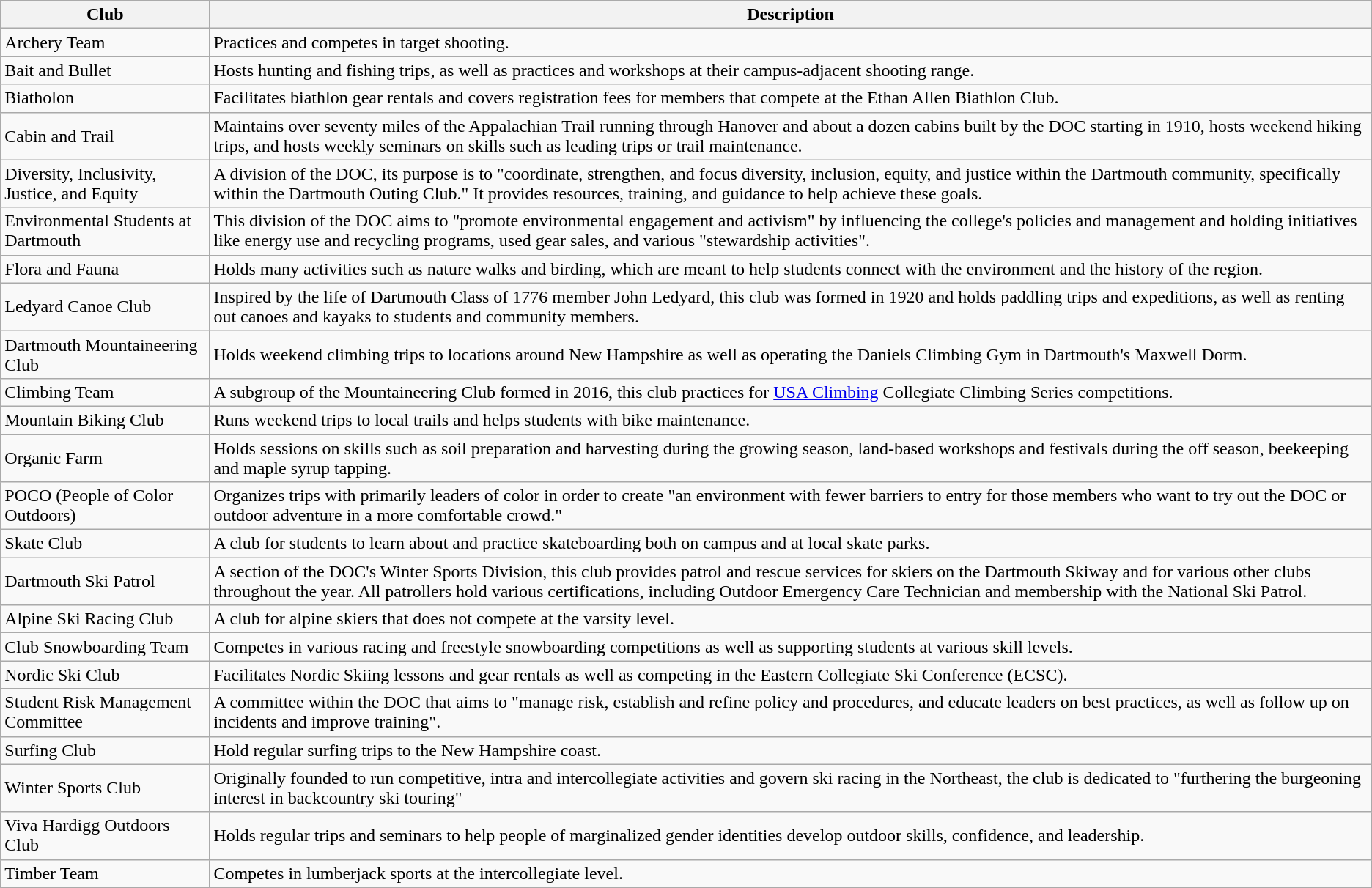<table class="wikitable mw-collapsible">
<tr>
<th>Club</th>
<th>Description</th>
</tr>
<tr>
<td>Archery Team</td>
<td>Practices and competes in target shooting.</td>
</tr>
<tr>
<td>Bait and Bullet</td>
<td>Hosts hunting and fishing trips, as well as practices and workshops at their campus-adjacent shooting range.</td>
</tr>
<tr>
<td>Biatholon</td>
<td>Facilitates biathlon gear rentals and covers registration fees for members that compete at the Ethan Allen Biathlon Club.</td>
</tr>
<tr>
<td>Cabin and Trail</td>
<td>Maintains over seventy miles of the Appalachian Trail running through Hanover and about a dozen cabins built by the DOC starting in 1910, hosts weekend hiking trips, and hosts weekly seminars on skills such as leading trips or trail maintenance.</td>
</tr>
<tr>
<td>Diversity, Inclusivity, Justice, and Equity</td>
<td>A division of the DOC, its purpose is to "coordinate, strengthen, and focus diversity, inclusion, equity, and justice within the Dartmouth community, specifically within the Dartmouth Outing Club." It provides resources, training, and guidance to help achieve these goals.</td>
</tr>
<tr>
<td>Environmental Students at Dartmouth</td>
<td>This division of the DOC aims to "promote environmental engagement and activism" by influencing the college's policies and management and holding initiatives like energy use and recycling programs, used gear sales, and various "stewardship activities".</td>
</tr>
<tr>
<td>Flora and Fauna</td>
<td>Holds many activities such as nature walks and birding, which are meant to help students connect with the environment and the history of the region.</td>
</tr>
<tr>
<td>Ledyard Canoe Club</td>
<td>Inspired by the life of Dartmouth Class of 1776 member John Ledyard, this club was formed in 1920 and holds paddling trips and expeditions, as well as renting out canoes and kayaks to students and community members.</td>
</tr>
<tr>
<td>Dartmouth Mountaineering Club</td>
<td>Holds weekend climbing trips to locations around New Hampshire as well as operating the Daniels Climbing Gym in Dartmouth's Maxwell Dorm.</td>
</tr>
<tr>
<td>Climbing Team</td>
<td>A subgroup of the Mountaineering Club formed in 2016, this club practices for <a href='#'>USA Climbing</a> Collegiate Climbing Series competitions.</td>
</tr>
<tr>
<td>Mountain Biking Club</td>
<td>Runs weekend trips to local trails and helps students with bike maintenance.</td>
</tr>
<tr>
<td>Organic Farm</td>
<td>Holds sessions on skills such as soil preparation and harvesting during the growing season, land-based workshops and festivals during the off season, beekeeping and maple syrup tapping.</td>
</tr>
<tr>
<td>POCO (People of Color Outdoors)</td>
<td>Organizes trips with primarily leaders of color in order to create "an environment with fewer barriers to entry for those members who want to try out the DOC or outdoor adventure in a more comfortable crowd."</td>
</tr>
<tr>
<td>Skate Club</td>
<td>A club for students to learn about and practice skateboarding both on campus and at local skate parks.</td>
</tr>
<tr>
<td>Dartmouth Ski Patrol</td>
<td>A section of the DOC's Winter Sports Division, this club provides patrol and rescue services for skiers on the Dartmouth Skiway and for various other clubs throughout the year. All patrollers hold various certifications, including Outdoor Emergency Care Technician and membership with the National Ski Patrol.</td>
</tr>
<tr>
<td>Alpine Ski Racing Club</td>
<td>A club for alpine skiers that does not compete at the varsity level.</td>
</tr>
<tr>
<td>Club Snowboarding Team</td>
<td>Competes in various racing and freestyle snowboarding competitions as well as supporting students at various skill levels.</td>
</tr>
<tr>
<td>Nordic Ski Club</td>
<td>Facilitates Nordic Skiing lessons and gear rentals as well as competing in the Eastern Collegiate Ski Conference (ECSC).</td>
</tr>
<tr>
<td>Student Risk Management Committee</td>
<td>A committee within the DOC that aims to "manage risk, establish and refine policy and procedures, and educate leaders on best practices, as well as follow up on incidents and improve training".</td>
</tr>
<tr>
<td>Surfing Club</td>
<td>Hold regular surfing trips to the New Hampshire coast.</td>
</tr>
<tr>
<td>Winter Sports Club</td>
<td>Originally founded to run competitive, intra and intercollegiate activities and govern ski racing in the Northeast, the club is dedicated to "furthering the burgeoning interest in backcountry ski touring"</td>
</tr>
<tr>
<td>Viva Hardigg Outdoors Club</td>
<td>Holds regular trips and seminars to help people of marginalized gender identities develop outdoor skills, confidence, and leadership.</td>
</tr>
<tr>
<td>Timber Team</td>
<td>Competes in lumberjack sports at the intercollegiate level.</td>
</tr>
</table>
